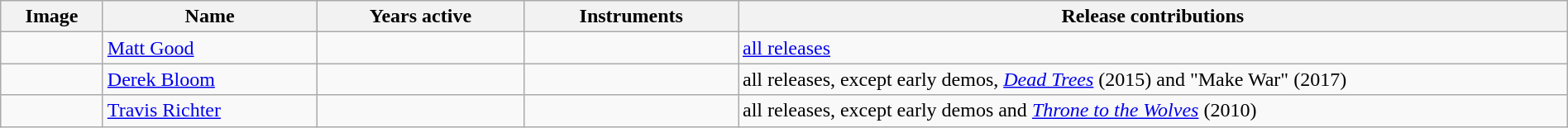<table class="wikitable" width="100%" border="1">
<tr>
<th width="75">Image</th>
<th width="165">Name</th>
<th width="160">Years active</th>
<th width="165">Instruments</th>
<th>Release contributions</th>
</tr>
<tr>
<td></td>
<td><a href='#'>Matt Good</a></td>
<td></td>
<td></td>
<td><a href='#'>all releases</a></td>
</tr>
<tr>
<td></td>
<td><a href='#'>Derek Bloom</a></td>
<td></td>
<td></td>
<td>all releases, except early demos, <em><a href='#'>Dead Trees</a></em> (2015) and "Make War" (2017)</td>
</tr>
<tr>
<td></td>
<td><a href='#'>Travis Richter</a></td>
<td></td>
<td></td>
<td>all releases, except early demos and <em><a href='#'>Throne to the Wolves</a></em> (2010)</td>
</tr>
</table>
